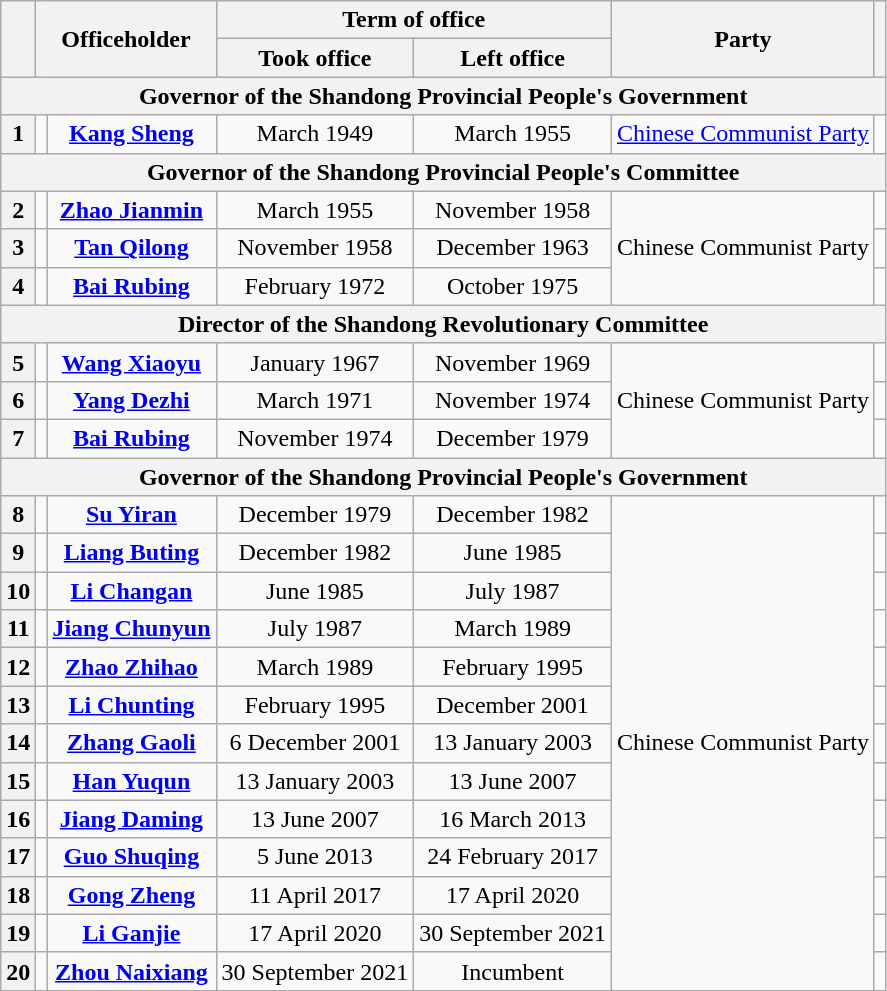<table class="wikitable" style="text-align:center">
<tr>
<th rowspan="2"></th>
<th colspan="2" rowspan="2">Officeholder</th>
<th colspan="2">Term of office</th>
<th rowspan="2">Party</th>
<th rowspan="2"></th>
</tr>
<tr>
<th>Took office</th>
<th>Left office</th>
</tr>
<tr>
<th colspan="7">Governor of the Shandong Provincial People's Government</th>
</tr>
<tr>
<th>1</th>
<td></td>
<td><strong><a href='#'>Kang Sheng</a></strong><br></td>
<td>March 1949</td>
<td>March 1955</td>
<td><a href='#'>Chinese Communist Party</a></td>
<td></td>
</tr>
<tr>
<th colspan="7">Governor of the Shandong Provincial People's Committee</th>
</tr>
<tr>
<th>2</th>
<td></td>
<td><strong><a href='#'>Zhao Jianmin</a></strong><br></td>
<td>March 1955</td>
<td>November 1958</td>
<td rowspan="3">Chinese Communist Party</td>
<td></td>
</tr>
<tr>
<th>3</th>
<td></td>
<td><strong><a href='#'>Tan Qilong</a></strong><br></td>
<td>November 1958</td>
<td>December 1963</td>
<td></td>
</tr>
<tr>
<th>4</th>
<td></td>
<td><strong><a href='#'>Bai Rubing</a></strong><br></td>
<td>February 1972</td>
<td>October 1975</td>
<td></td>
</tr>
<tr>
<th colspan="7">Director of the Shandong Revolutionary Committee</th>
</tr>
<tr>
<th>5</th>
<td></td>
<td><strong><a href='#'>Wang Xiaoyu</a></strong><br></td>
<td>January 1967</td>
<td>November 1969</td>
<td rowspan="3">Chinese Communist Party</td>
<td></td>
</tr>
<tr>
<th>6</th>
<td></td>
<td><strong><a href='#'>Yang Dezhi</a></strong><br></td>
<td>March 1971</td>
<td>November 1974</td>
<td></td>
</tr>
<tr>
<th>7</th>
<td></td>
<td><a href='#'><strong>Bai Rubing</strong></a><br></td>
<td>November 1974</td>
<td>December 1979</td>
<td></td>
</tr>
<tr>
<th colspan="7">Governor of the Shandong Provincial People's Government</th>
</tr>
<tr>
<th>8</th>
<td></td>
<td><strong><a href='#'>Su Yiran</a></strong><br></td>
<td>December 1979</td>
<td>December 1982</td>
<td rowspan="13">Chinese Communist Party</td>
<td></td>
</tr>
<tr>
<th>9</th>
<td></td>
<td><strong><a href='#'>Liang Buting</a></strong><br></td>
<td>December 1982</td>
<td>June 1985</td>
<td></td>
</tr>
<tr>
<th>10</th>
<td></td>
<td><strong><a href='#'>Li Changan</a></strong><br></td>
<td>June 1985</td>
<td>July 1987</td>
<td></td>
</tr>
<tr>
<th>11</th>
<td></td>
<td><strong><a href='#'>Jiang Chunyun</a></strong><br></td>
<td>July 1987</td>
<td>March 1989</td>
<td></td>
</tr>
<tr>
<th>12</th>
<td></td>
<td><strong><a href='#'>Zhao Zhihao</a></strong><br></td>
<td>March 1989</td>
<td>February 1995</td>
<td></td>
</tr>
<tr>
<th>13</th>
<td></td>
<td><strong><a href='#'>Li Chunting</a></strong><br></td>
<td>February 1995</td>
<td>December 2001</td>
<td></td>
</tr>
<tr>
<th>14</th>
<td></td>
<td><strong><a href='#'>Zhang Gaoli</a></strong><br></td>
<td>6 December 2001</td>
<td>13 January 2003</td>
<td></td>
</tr>
<tr>
<th>15</th>
<td></td>
<td><strong><a href='#'>Han Yuqun</a></strong><br></td>
<td>13 January 2003</td>
<td>13 June 2007</td>
<td></td>
</tr>
<tr>
<th>16</th>
<td></td>
<td><strong><a href='#'>Jiang Daming</a></strong><br></td>
<td>13 June 2007</td>
<td>16 March 2013</td>
<td></td>
</tr>
<tr>
<th>17</th>
<td></td>
<td><strong><a href='#'>Guo Shuqing</a></strong><br></td>
<td>5 June 2013</td>
<td>24 February 2017</td>
<td></td>
</tr>
<tr>
<th>18</th>
<td></td>
<td><strong><a href='#'>Gong Zheng</a></strong><br></td>
<td>11 April 2017</td>
<td>17 April 2020</td>
<td></td>
</tr>
<tr>
<th>19</th>
<td></td>
<td><strong><a href='#'>Li Ganjie</a></strong><br></td>
<td>17 April 2020</td>
<td>30 September 2021</td>
<td></td>
</tr>
<tr>
<th>20</th>
<td></td>
<td><strong><a href='#'>Zhou Naixiang</a></strong><br></td>
<td>30 September 2021</td>
<td>Incumbent</td>
<td></td>
</tr>
</table>
